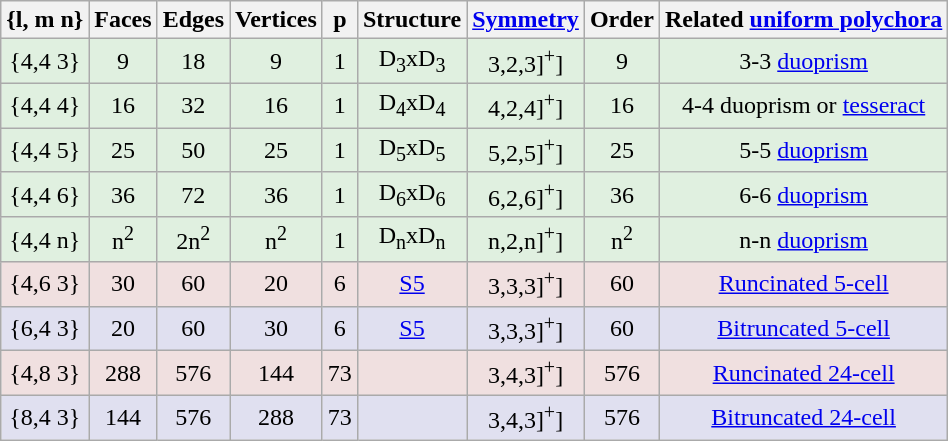<table class=wikitable>
<tr>
<th>{l, m  n}</th>
<th>Faces</th>
<th>Edges</th>
<th>Vertices</th>
<th>p</th>
<th>Structure</th>
<th><a href='#'>Symmetry</a></th>
<th>Order</th>
<th>Related <a href='#'>uniform polychora</a></th>
</tr>
<tr BGCOLOR="#e0f0e0" align=center>
<td>{4,4 3}</td>
<td>9</td>
<td>18</td>
<td>9</td>
<td>1</td>
<td>D<sub>3</sub>xD<sub>3</sub></td>
<td>3,2,3]<sup>+</sup>]</td>
<td>9</td>
<td>3-3 <a href='#'>duoprism</a></td>
</tr>
<tr BGCOLOR="#e0f0e0" align=center>
<td>{4,4 4}</td>
<td>16</td>
<td>32</td>
<td>16</td>
<td>1</td>
<td>D<sub>4</sub>xD<sub>4</sub></td>
<td>4,2,4]<sup>+</sup>]</td>
<td>16</td>
<td>4-4 duoprism or <a href='#'>tesseract</a></td>
</tr>
<tr BGCOLOR="#e0f0e0" align=center>
<td>{4,4 5}</td>
<td>25</td>
<td>50</td>
<td>25</td>
<td>1</td>
<td>D<sub>5</sub>xD<sub>5</sub></td>
<td>5,2,5]<sup>+</sup>]</td>
<td>25</td>
<td>5-5 <a href='#'>duoprism</a></td>
</tr>
<tr BGCOLOR="#e0f0e0" align=center>
<td>{4,4 6}</td>
<td>36</td>
<td>72</td>
<td>36</td>
<td>1</td>
<td>D<sub>6</sub>xD<sub>6</sub></td>
<td>6,2,6]<sup>+</sup>]</td>
<td>36</td>
<td>6-6 <a href='#'>duoprism</a></td>
</tr>
<tr BGCOLOR="#e0f0e0" align=center>
<td>{4,4 n}</td>
<td>n<sup>2</sup></td>
<td>2n<sup>2</sup></td>
<td>n<sup>2</sup></td>
<td>1</td>
<td>D<sub>n</sub>xD<sub>n</sub></td>
<td>n,2,n]<sup>+</sup>]</td>
<td>n<sup>2</sup></td>
<td>n-n <a href='#'>duoprism</a></td>
</tr>
<tr BGCOLOR="#f0e0e0" align=center>
<td>{4,6 3}</td>
<td>30</td>
<td>60</td>
<td>20</td>
<td>6</td>
<td><a href='#'>S5</a></td>
<td>3,3,3]<sup>+</sup>]</td>
<td>60</td>
<td><a href='#'>Runcinated 5-cell</a></td>
</tr>
<tr BGCOLOR="#e0e0f0" align=center>
<td>{6,4 3}</td>
<td>20</td>
<td>60</td>
<td>30</td>
<td>6</td>
<td><a href='#'>S5</a></td>
<td>3,3,3]<sup>+</sup>]</td>
<td>60</td>
<td><a href='#'>Bitruncated 5-cell</a></td>
</tr>
<tr BGCOLOR="#f0e0e0" align=center>
<td>{4,8 3}</td>
<td>288</td>
<td>576</td>
<td>144</td>
<td>73</td>
<td></td>
<td>3,4,3]<sup>+</sup>]</td>
<td>576</td>
<td><a href='#'>Runcinated 24-cell</a></td>
</tr>
<tr BGCOLOR="#e0e0f0" align=center>
<td>{8,4 3}</td>
<td>144</td>
<td>576</td>
<td>288</td>
<td>73</td>
<td></td>
<td>3,4,3]<sup>+</sup>]</td>
<td>576</td>
<td><a href='#'>Bitruncated 24-cell</a></td>
</tr>
</table>
